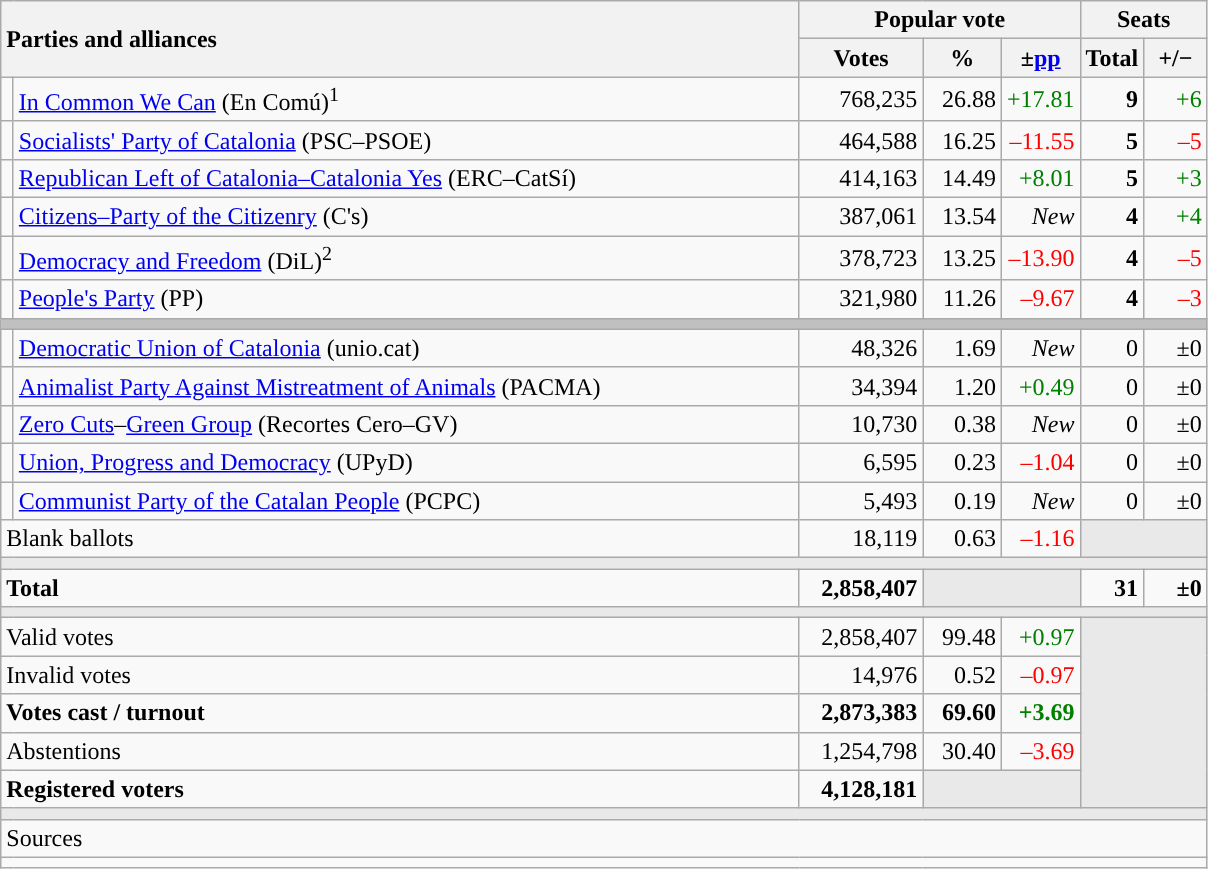<table class="wikitable" style="text-align:right;">
<tr>
<th style="text-align:left;" rowspan="2" colspan="2" width="525">Parties and alliances</th>
<th colspan="3">Popular vote</th>
<th colspan="2">Seats</th>
</tr>
<tr>
<th width="75">Votes</th>
<th width="45">%</th>
<th width="45">±<a href='#'>pp</a></th>
<th width="35">Total</th>
<th width="35">+/−</th>
</tr>
<tr>
<td width="1" style="color:inherit;background:"></td>
<td align="left"><a href='#'>In Common We Can</a> (En Comú)<sup>1</sup></td>
<td>768,235</td>
<td>26.88</td>
<td style="color:green;">+17.81</td>
<td><strong>9</strong></td>
<td style="color:green;">+6</td>
</tr>
<tr>
<td style="color:inherit;background:"></td>
<td align="left"><a href='#'>Socialists' Party of Catalonia</a> (PSC–PSOE)</td>
<td>464,588</td>
<td>16.25</td>
<td style="color:red;">–11.55</td>
<td><strong>5</strong></td>
<td style="color:red;">–5</td>
</tr>
<tr>
<td style="color:inherit;background:"></td>
<td align="left"><a href='#'>Republican Left of Catalonia–Catalonia Yes</a> (ERC–CatSí)</td>
<td>414,163</td>
<td>14.49</td>
<td style="color:green;">+8.01</td>
<td><strong>5</strong></td>
<td style="color:green;">+3</td>
</tr>
<tr>
<td style="color:inherit;background:"></td>
<td align="left"><a href='#'>Citizens–Party of the Citizenry</a> (C's)</td>
<td>387,061</td>
<td>13.54</td>
<td><em>New</em></td>
<td><strong>4</strong></td>
<td style="color:green;">+4</td>
</tr>
<tr>
<td style="color:inherit;background:"></td>
<td align="left"><a href='#'>Democracy and Freedom</a> (DiL)<sup>2</sup></td>
<td>378,723</td>
<td>13.25</td>
<td style="color:red;">–13.90</td>
<td><strong>4</strong></td>
<td style="color:red;">–5</td>
</tr>
<tr>
<td style="color:inherit;background:"></td>
<td align="left"><a href='#'>People's Party</a> (PP)</td>
<td>321,980</td>
<td>11.26</td>
<td style="color:red;">–9.67</td>
<td><strong>4</strong></td>
<td style="color:red;">–3</td>
</tr>
<tr>
<td colspan="7" bgcolor="#C0C0C0"></td>
</tr>
<tr>
<td style="color:inherit;background:"></td>
<td align="left"><a href='#'>Democratic Union of Catalonia</a> (unio.cat)</td>
<td>48,326</td>
<td>1.69</td>
<td><em>New</em></td>
<td>0</td>
<td>±0</td>
</tr>
<tr>
<td style="color:inherit;background:"></td>
<td align="left"><a href='#'>Animalist Party Against Mistreatment of Animals</a> (PACMA)</td>
<td>34,394</td>
<td>1.20</td>
<td style="color:green;">+0.49</td>
<td>0</td>
<td>±0</td>
</tr>
<tr>
<td style="color:inherit;background:"></td>
<td align="left"><a href='#'>Zero Cuts</a>–<a href='#'>Green Group</a> (Recortes Cero–GV)</td>
<td>10,730</td>
<td>0.38</td>
<td><em>New</em></td>
<td>0</td>
<td>±0</td>
</tr>
<tr>
<td style="color:inherit;background:"></td>
<td align="left"><a href='#'>Union, Progress and Democracy</a> (UPyD)</td>
<td>6,595</td>
<td>0.23</td>
<td style="color:red;">–1.04</td>
<td>0</td>
<td>±0</td>
</tr>
<tr>
<td style="color:inherit;background:"></td>
<td align="left"><a href='#'>Communist Party of the Catalan People</a> (PCPC)</td>
<td>5,493</td>
<td>0.19</td>
<td><em>New</em></td>
<td>0</td>
<td>±0</td>
</tr>
<tr>
<td align="left" colspan="2">Blank ballots</td>
<td>18,119</td>
<td>0.63</td>
<td style="color:red;">–1.16</td>
<td bgcolor="#E9E9E9" colspan="2"></td>
</tr>
<tr>
<td colspan="7" bgcolor="#E9E9E9"></td>
</tr>
<tr style="font-weight:bold;">
<td align="left" colspan="2">Total</td>
<td>2,858,407</td>
<td bgcolor="#E9E9E9" colspan="2"></td>
<td>31</td>
<td>±0</td>
</tr>
<tr>
<td colspan="7" bgcolor="#E9E9E9"></td>
</tr>
<tr>
<td align="left" colspan="2">Valid votes</td>
<td>2,858,407</td>
<td>99.48</td>
<td style="color:green;">+0.97</td>
<td bgcolor="#E9E9E9" colspan="2" rowspan="5"></td>
</tr>
<tr>
<td align="left" colspan="2">Invalid votes</td>
<td>14,976</td>
<td>0.52</td>
<td style="color:red;">–0.97</td>
</tr>
<tr style="font-weight:bold;">
<td align="left" colspan="2">Votes cast / turnout</td>
<td>2,873,383</td>
<td>69.60</td>
<td style="color:green;">+3.69</td>
</tr>
<tr>
<td align="left" colspan="2">Abstentions</td>
<td>1,254,798</td>
<td>30.40</td>
<td style="color:red;">–3.69</td>
</tr>
<tr style="font-weight:bold;">
<td align="left" colspan="2">Registered voters</td>
<td>4,128,181</td>
<td bgcolor="#E9E9E9" colspan="2"></td>
</tr>
<tr>
<td colspan="7" bgcolor="#E9E9E9"></td>
</tr>
<tr>
<td align="left" colspan="7">Sources</td>
</tr>
<tr>
<td colspan="7" style="text-align:left; max-width:790px;"></td>
</tr>
</table>
